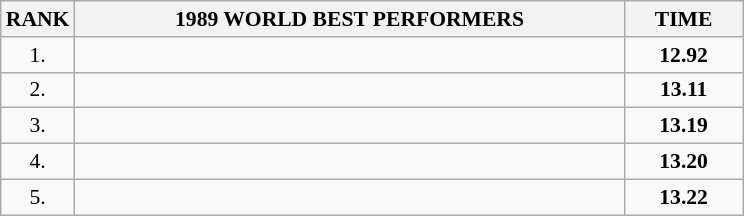<table class="wikitable" style="border-collapse: collapse; font-size: 90%;">
<tr>
<th>RANK</th>
<th align="center" style="width: 25em">1989 WORLD BEST PERFORMERS</th>
<th align="center" style="width: 5em">TIME</th>
</tr>
<tr>
<td align="center">1.</td>
<td></td>
<td align="center"><strong>12.92</strong></td>
</tr>
<tr>
<td align="center">2.</td>
<td></td>
<td align="center"><strong>13.11</strong></td>
</tr>
<tr>
<td align="center">3.</td>
<td></td>
<td align="center"><strong>13.19</strong></td>
</tr>
<tr>
<td align="center">4.</td>
<td></td>
<td align="center"><strong>13.20</strong></td>
</tr>
<tr>
<td align="center">5.</td>
<td></td>
<td align="center"><strong>13.22</strong></td>
</tr>
</table>
